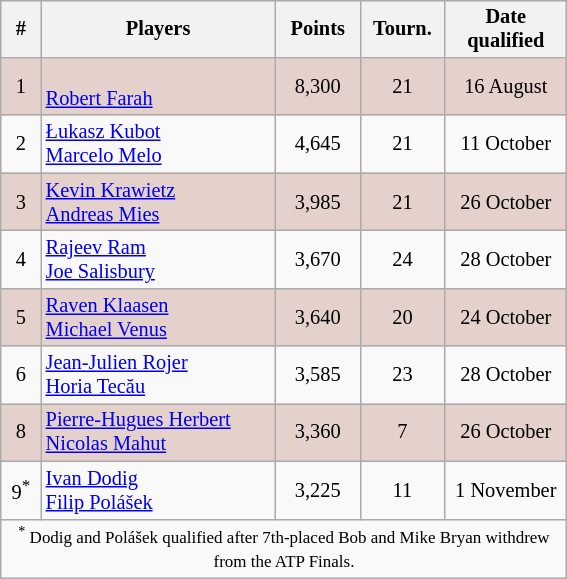<table class="sortable wikitable nowrap" style="float:right;margin-left:1em;text-align:center;font-size:85%;text:justify;">
<tr>
<th width=20>#</th>
<th width=150>Players</th>
<th width=50>Points</th>
<th width=50>Tourn.</th>
<th width=75>Date qualified</th>
</tr>
<tr align=center bgcolor=e5d1cb>
<td>1</td>
<td align=left><br> <a href='#'>Robert Farah</a></td>
<td>8,300</td>
<td>21</td>
<td>16 August</td>
</tr>
<tr align=center>
<td>2</td>
<td align=left> <a href='#'>Łukasz Kubot</a><br> <a href='#'>Marcelo Melo</a></td>
<td>4,645</td>
<td>21</td>
<td>11 October</td>
</tr>
<tr align=center bgcolor=e5d1cb>
<td>3</td>
<td align=left> <a href='#'>Kevin Krawietz</a><br> <a href='#'>Andreas Mies</a></td>
<td>3,985</td>
<td>21</td>
<td>26 October</td>
</tr>
<tr align=center>
<td>4</td>
<td align=left> <a href='#'>Rajeev Ram</a><br> <a href='#'>Joe Salisbury</a></td>
<td>3,670</td>
<td>24</td>
<td>28 October</td>
</tr>
<tr align=center bgcolor=e5d1cb>
<td>5</td>
<td align=left> <a href='#'>Raven Klaasen</a><br> <a href='#'>Michael Venus</a></td>
<td>3,640</td>
<td>20</td>
<td>24 October</td>
</tr>
<tr align=center>
<td>6</td>
<td align=left> <a href='#'>Jean-Julien Rojer</a><br> <a href='#'>Horia Tecău</a></td>
<td>3,585</td>
<td>23</td>
<td>28 October</td>
</tr>
<tr align=center bgcolor=e5d1cb>
<td>8</td>
<td align=left> <a href='#'>Pierre-Hugues Herbert</a><br> <a href='#'>Nicolas Mahut</a></td>
<td>3,360</td>
<td>7</td>
<td>26 October</td>
</tr>
<tr align=center>
<td>9<sup>*</sup></td>
<td align=left> <a href='#'>Ivan Dodig</a><br> <a href='#'>Filip Polášek</a></td>
<td>3,225</td>
<td>11</td>
<td>1 November</td>
</tr>
<tr align=center class="sortbottom">
<td colspan=5 style="text-align:center;"><small><sup>*</sup> Dodig and Polášek qualified after 7th-placed Bob and Mike Bryan withdrew from the ATP Finals.</small></td>
</tr>
</table>
